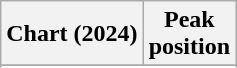<table class="wikitable sortable plainrowheaders" style="text-align:center">
<tr>
<th scope="col">Chart (2024)</th>
<th scope="col">Peak<br>position</th>
</tr>
<tr>
</tr>
<tr>
</tr>
<tr>
</tr>
<tr>
</tr>
<tr>
</tr>
</table>
